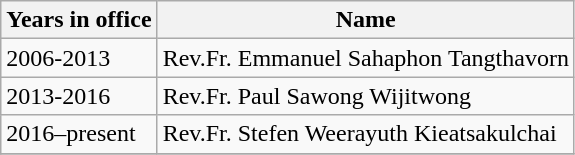<table class="wikitable">
<tr>
<th>Years in office</th>
<th>Name</th>
</tr>
<tr>
<td>2006-2013</td>
<td>Rev.Fr. Emmanuel Sahaphon Tangthavorn</td>
</tr>
<tr>
<td>2013-2016</td>
<td>Rev.Fr. Paul Sawong Wijitwong</td>
</tr>
<tr>
<td>2016–present</td>
<td>Rev.Fr. Stefen Weerayuth Kieatsakulchai</td>
</tr>
<tr>
</tr>
</table>
